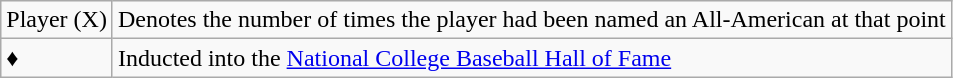<table class="wikitable">
<tr>
<td>Player (X)</td>
<td>Denotes the number of times the player had been named an All-American at that point</td>
</tr>
<tr>
<td>♦</td>
<td>Inducted into the <a href='#'>National College Baseball Hall of Fame</a></td>
</tr>
</table>
